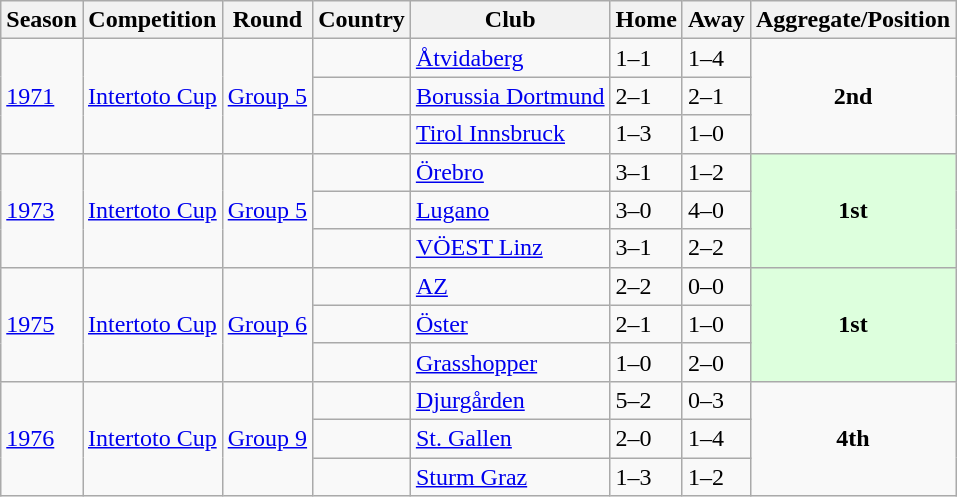<table class="wikitable">
<tr>
<th>Season</th>
<th>Competition</th>
<th>Round</th>
<th>Country</th>
<th>Club</th>
<th>Home</th>
<th>Away</th>
<th>Aggregate/Position</th>
</tr>
<tr>
<td rowspan=3><a href='#'>1971</a></td>
<td rowspan=3><a href='#'>Intertoto Cup</a></td>
<td rowspan=3><a href='#'>Group 5</a></td>
<td></td>
<td><a href='#'>Åtvidaberg</a></td>
<td>1–1</td>
<td>1–4</td>
<td rowspan=3 style="text-align:center";"><strong>2nd</strong></td>
</tr>
<tr>
<td></td>
<td><a href='#'>Borussia Dortmund</a></td>
<td>2–1</td>
<td>2–1</td>
</tr>
<tr>
<td></td>
<td><a href='#'>Tirol Innsbruck</a></td>
<td>1–3</td>
<td>1–0</td>
</tr>
<tr>
<td rowspan=3><a href='#'>1973</a></td>
<td rowspan=3><a href='#'>Intertoto Cup</a></td>
<td rowspan=3><a href='#'>Group 5</a></td>
<td></td>
<td><a href='#'>Örebro</a></td>
<td>3–1</td>
<td>1–2</td>
<td rowspan=3 style="background:#dfd; text-align:center;"><strong>1st</strong></td>
</tr>
<tr>
<td></td>
<td><a href='#'>Lugano</a></td>
<td>3–0</td>
<td>4–0</td>
</tr>
<tr>
<td></td>
<td><a href='#'>VÖEST Linz</a></td>
<td>3–1</td>
<td>2–2</td>
</tr>
<tr>
<td rowspan=3><a href='#'>1975</a></td>
<td rowspan=3><a href='#'>Intertoto Cup</a></td>
<td rowspan=3><a href='#'>Group 6</a></td>
<td></td>
<td><a href='#'>AZ</a></td>
<td>2–2</td>
<td>0–0</td>
<td rowspan=3 style="background:#dfd; text-align:center;"><strong>1st</strong></td>
</tr>
<tr>
<td></td>
<td><a href='#'>Öster</a></td>
<td>2–1</td>
<td>1–0</td>
</tr>
<tr>
<td></td>
<td><a href='#'>Grasshopper</a></td>
<td>1–0</td>
<td>2–0</td>
</tr>
<tr>
<td rowspan=3><a href='#'>1976</a></td>
<td rowspan=3><a href='#'>Intertoto Cup</a></td>
<td rowspan=3><a href='#'>Group 9</a></td>
<td></td>
<td><a href='#'>Djurgården</a></td>
<td>5–2</td>
<td>0–3</td>
<td rowspan=3 style="text-align:center";"><strong>4th</strong></td>
</tr>
<tr>
<td></td>
<td><a href='#'>St. Gallen</a></td>
<td>2–0</td>
<td>1–4</td>
</tr>
<tr>
<td></td>
<td><a href='#'>Sturm Graz</a></td>
<td>1–3</td>
<td>1–2</td>
</tr>
</table>
